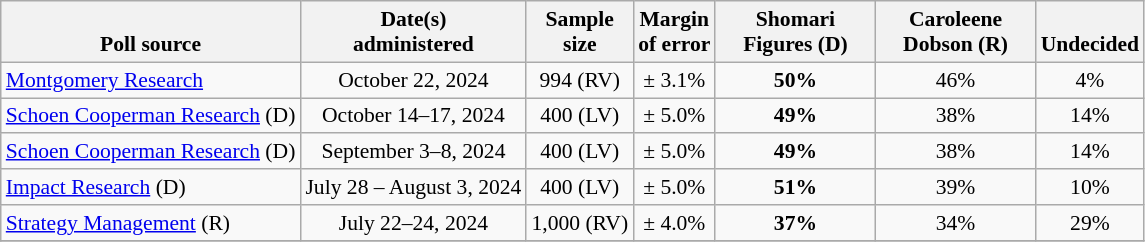<table class="wikitable" style="font-size:90%;text-align:center;">
<tr valign=bottom>
<th>Poll source</th>
<th>Date(s)<br>administered</th>
<th>Sample<br>size</th>
<th>Margin<br>of error</th>
<th style="width:100px;">Shomari<br>Figures (D)</th>
<th style="width:100px;">Caroleene<br>Dobson (R)</th>
<th>Undecided</th>
</tr>
<tr>
<td style="text-align:left;"><a href='#'>Montgomery Research</a></td>
<td>October 22, 2024</td>
<td>994 (RV)</td>
<td>± 3.1%</td>
<td><strong>50%</strong></td>
<td>46%</td>
<td>4%</td>
</tr>
<tr>
<td style="text-align:left;"><a href='#'>Schoen Cooperman Research</a> (D)</td>
<td>October 14–17, 2024</td>
<td>400 (LV)</td>
<td>± 5.0%</td>
<td><strong>49%</strong></td>
<td>38%</td>
<td>14%</td>
</tr>
<tr>
<td style="text-align:left;"><a href='#'>Schoen Cooperman Research</a> (D)</td>
<td>September 3–8, 2024</td>
<td>400 (LV)</td>
<td>± 5.0%</td>
<td><strong>49%</strong></td>
<td>38%</td>
<td>14%</td>
</tr>
<tr>
<td style="text-align:left;"><a href='#'>Impact Research</a> (D)</td>
<td>July 28 – August 3, 2024</td>
<td>400 (LV)</td>
<td>± 5.0%</td>
<td><strong>51%</strong></td>
<td>39%</td>
<td>10%</td>
</tr>
<tr>
<td style="text-align:left;"><a href='#'>Strategy Management</a> (R)</td>
<td>July 22–24, 2024</td>
<td>1,000 (RV)</td>
<td>± 4.0%</td>
<td><strong>37%</strong></td>
<td>34%</td>
<td>29%</td>
</tr>
<tr>
</tr>
</table>
